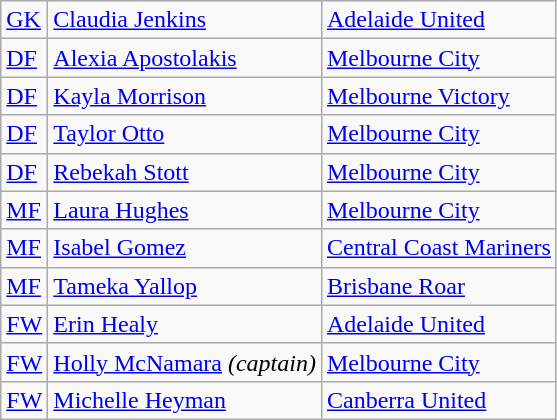<table class="wikitable">
<tr>
<td><a href='#'>GK</a></td>
<td> <a href='#'>Claudia Jenkins</a></td>
<td><a href='#'>Adelaide United</a></td>
</tr>
<tr>
<td><a href='#'>DF</a></td>
<td> <a href='#'>Alexia Apostolakis</a></td>
<td><a href='#'>Melbourne City</a></td>
</tr>
<tr>
<td><a href='#'>DF</a></td>
<td> <a href='#'>Kayla Morrison</a></td>
<td><a href='#'>Melbourne Victory</a></td>
</tr>
<tr>
<td><a href='#'>DF</a></td>
<td> <a href='#'>Taylor Otto</a></td>
<td><a href='#'>Melbourne City</a></td>
</tr>
<tr>
<td><a href='#'>DF</a></td>
<td> <a href='#'>Rebekah Stott</a></td>
<td><a href='#'>Melbourne City</a></td>
</tr>
<tr>
<td><a href='#'>MF</a></td>
<td> <a href='#'>Laura Hughes</a></td>
<td><a href='#'>Melbourne City</a></td>
</tr>
<tr>
<td><a href='#'>MF</a></td>
<td> <a href='#'>Isabel Gomez</a></td>
<td><a href='#'>Central Coast Mariners</a></td>
</tr>
<tr>
<td><a href='#'>MF</a></td>
<td> <a href='#'>Tameka Yallop</a></td>
<td><a href='#'>Brisbane Roar</a></td>
</tr>
<tr>
<td><a href='#'>FW</a></td>
<td> <a href='#'>Erin Healy</a></td>
<td><a href='#'>Adelaide United</a></td>
</tr>
<tr>
<td><a href='#'>FW</a></td>
<td> <a href='#'>Holly McNamara</a> <em>(captain)</em></td>
<td><a href='#'>Melbourne City</a></td>
</tr>
<tr>
<td><a href='#'>FW</a></td>
<td> <a href='#'>Michelle Heyman</a></td>
<td><a href='#'>Canberra United</a></td>
</tr>
</table>
